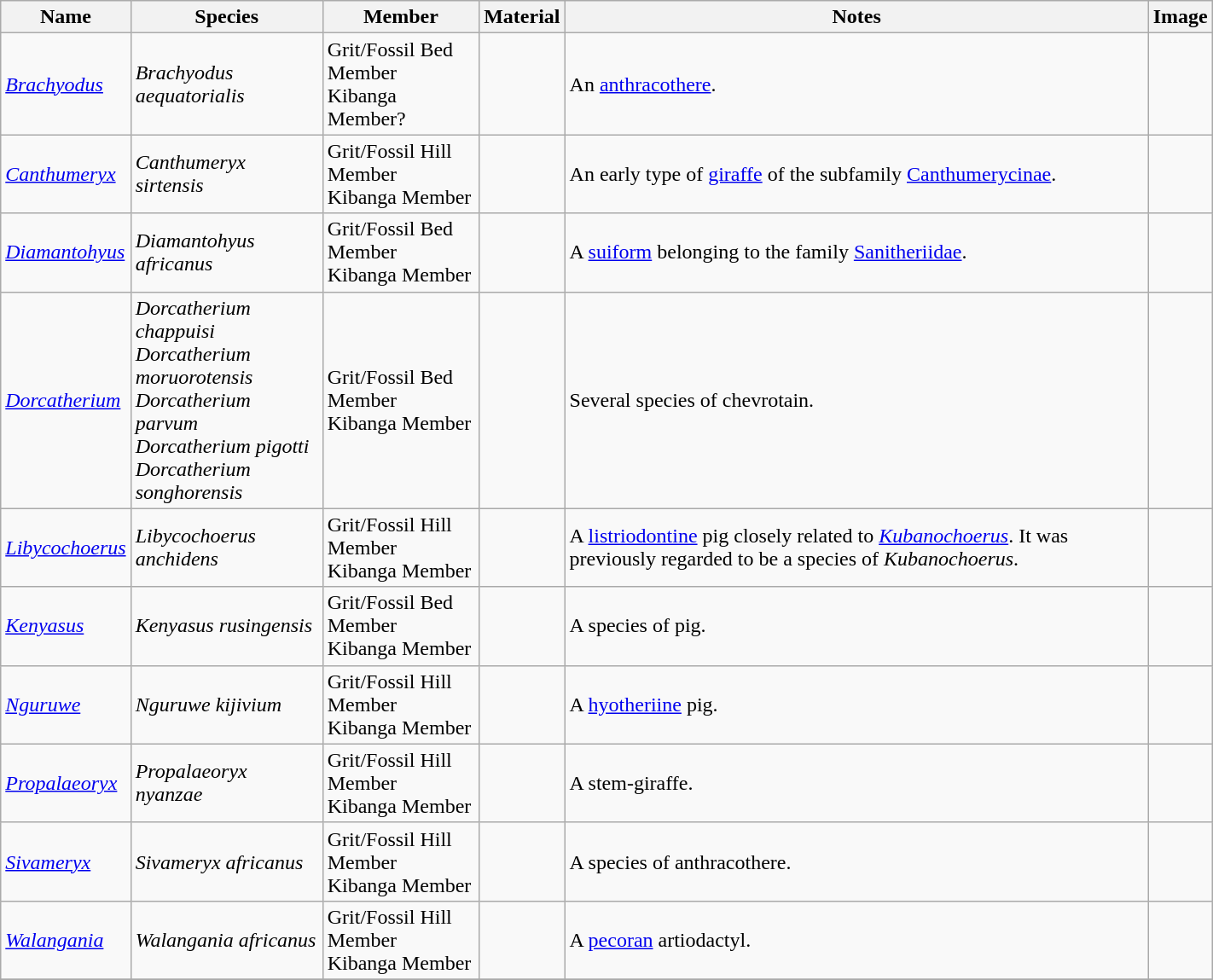<table class="wikitable" align="center" width="75%">
<tr>
<th>Name</th>
<th>Species</th>
<th>Member</th>
<th>Material</th>
<th>Notes</th>
<th>Image</th>
</tr>
<tr>
<td><em><a href='#'>Brachyodus</a></em></td>
<td><em>Brachyodus aequatorialis</em></td>
<td>Grit/Fossil Bed Member<br>Kibanga Member?</td>
<td></td>
<td>An <a href='#'>anthracothere</a>.</td>
<td></td>
</tr>
<tr>
<td><em><a href='#'>Canthumeryx</a></em></td>
<td><em>Canthumeryx sirtensis</em></td>
<td>Grit/Fossil Hill Member<br>Kibanga Member</td>
<td></td>
<td>An early type of <a href='#'>giraffe</a> of the subfamily <a href='#'>Canthumerycinae</a>.</td>
<td></td>
</tr>
<tr>
<td><em><a href='#'>Diamantohyus</a></em></td>
<td><em>Diamantohyus africanus</em></td>
<td>Grit/Fossil Bed Member<br>Kibanga Member</td>
<td></td>
<td>A <a href='#'>suiform</a> belonging to the family <a href='#'>Sanitheriidae</a>.</td>
<td></td>
</tr>
<tr>
<td><em><a href='#'>Dorcatherium</a></em></td>
<td><em>Dorcatherium chappuisi</em><br><em>Dorcatherium moruorotensis</em><br><em>Dorcatherium parvum</em><br><em>Dorcatherium pigotti</em><br><em>Dorcatherium songhorensis</em></td>
<td>Grit/Fossil Bed Member<br>Kibanga Member</td>
<td></td>
<td>Several species of chevrotain.</td>
<td></td>
</tr>
<tr>
<td><em><a href='#'>Libycochoerus</a></em></td>
<td><em>Libycochoerus anchidens</em></td>
<td>Grit/Fossil Hill Member<br>Kibanga Member</td>
<td></td>
<td>A <a href='#'>listriodontine</a> pig closely related to <em><a href='#'>Kubanochoerus</a></em>. It was previously regarded to be a species of <em>Kubanochoerus</em>.</td>
<td></td>
</tr>
<tr>
<td><em><a href='#'>Kenyasus</a></em></td>
<td><em>Kenyasus rusingensis</em></td>
<td>Grit/Fossil Bed Member<br>Kibanga Member</td>
<td></td>
<td>A species of pig.</td>
<td></td>
</tr>
<tr>
<td><em><a href='#'>Nguruwe</a></em></td>
<td><em>Nguruwe kijivium</em> </td>
<td>Grit/Fossil Hill Member<br>Kibanga Member</td>
<td></td>
<td>A <a href='#'>hyotheriine</a> pig.</td>
<td></td>
</tr>
<tr>
<td><em><a href='#'>Propalaeoryx</a></em></td>
<td><em>Propalaeoryx nyanzae</em></td>
<td>Grit/Fossil Hill Member<br>Kibanga Member</td>
<td></td>
<td>A stem-giraffe.</td>
<td></td>
</tr>
<tr>
<td><em><a href='#'>Sivameryx</a></em></td>
<td><em>Sivameryx africanus</em></td>
<td>Grit/Fossil Hill Member<br>Kibanga Member</td>
<td></td>
<td>A species of anthracothere.</td>
<td></td>
</tr>
<tr>
<td><em><a href='#'>Walangania</a></em></td>
<td><em>Walangania africanus</em></td>
<td>Grit/Fossil Hill Member<br>Kibanga Member</td>
<td></td>
<td>A <a href='#'>pecoran</a> artiodactyl.</td>
<td></td>
</tr>
<tr>
</tr>
</table>
